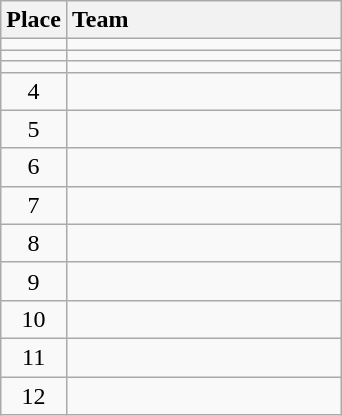<table class="wikitable" style="text-align:center; padding-bottom:0;">
<tr>
<th>Place</th>
<th style="width:11em; text-align:left;">Team</th>
</tr>
<tr>
<td></td>
<td align=left></td>
</tr>
<tr>
<td></td>
<td align=left></td>
</tr>
<tr>
<td></td>
<td align=left></td>
</tr>
<tr>
<td>4</td>
<td align=left></td>
</tr>
<tr>
<td>5</td>
<td align=left></td>
</tr>
<tr>
<td>6</td>
<td align=left></td>
</tr>
<tr>
<td>7</td>
<td align=left></td>
</tr>
<tr>
<td>8</td>
<td align=left></td>
</tr>
<tr>
<td>9</td>
<td align=left></td>
</tr>
<tr>
<td>10</td>
<td align=left></td>
</tr>
<tr>
<td>11</td>
<td align=left></td>
</tr>
<tr>
<td>12</td>
<td align=left></td>
</tr>
</table>
